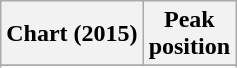<table class="wikitable plainrowheaders">
<tr>
<th scope="col">Chart (2015)</th>
<th scope="col">Peak<br>position</th>
</tr>
<tr>
</tr>
<tr>
</tr>
</table>
